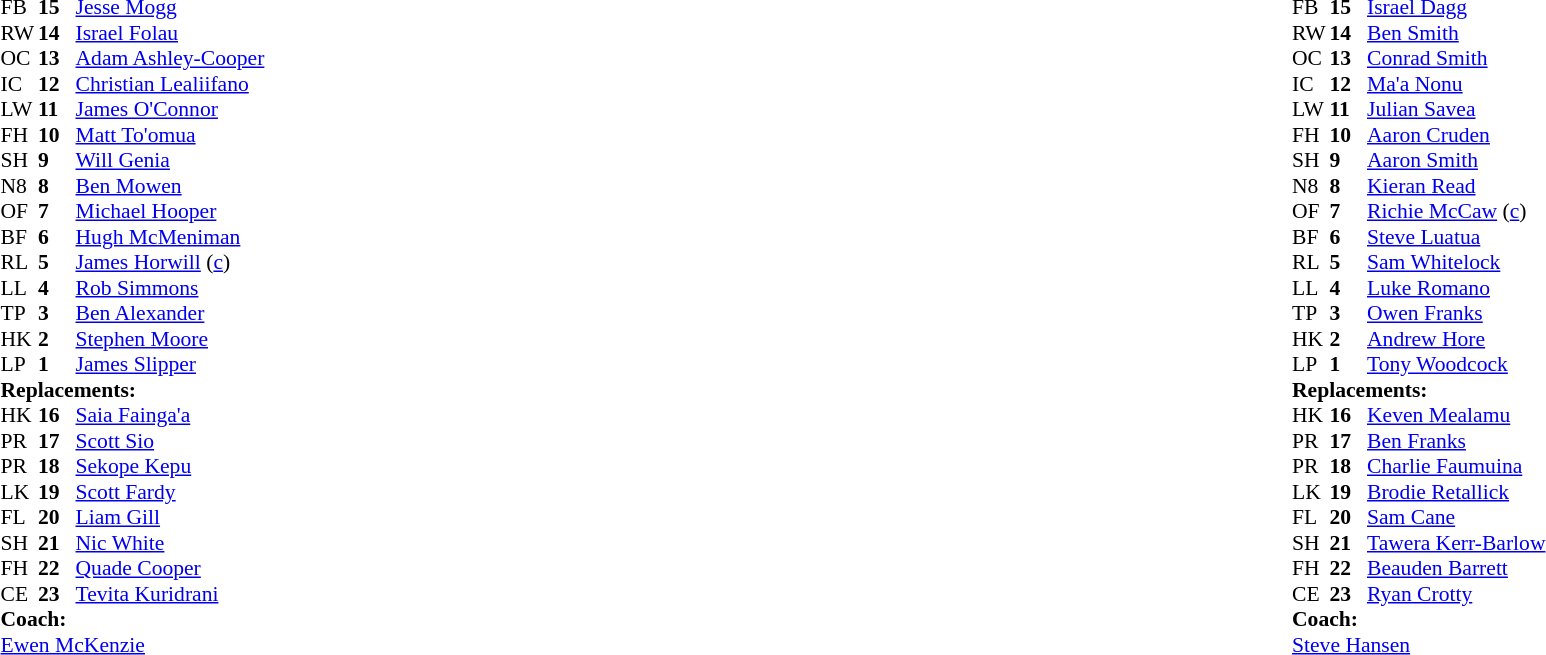<table width="100%">
<tr>
<td valign="top" width="50%"><br><table style="font-size: 90%" cellspacing="0" cellpadding="0">
<tr>
<th width="25"></th>
<th width="25"></th>
</tr>
<tr>
<td>FB</td>
<td><strong>15</strong></td>
<td><a href='#'>Jesse Mogg</a></td>
<td></td>
<td></td>
</tr>
<tr>
<td>RW</td>
<td><strong>14</strong></td>
<td><a href='#'>Israel Folau</a></td>
</tr>
<tr>
<td>OC</td>
<td><strong>13</strong></td>
<td><a href='#'>Adam Ashley-Cooper</a></td>
</tr>
<tr>
<td>IC</td>
<td><strong>12</strong></td>
<td><a href='#'>Christian Lealiifano</a></td>
</tr>
<tr>
<td>LW</td>
<td><strong>11</strong></td>
<td><a href='#'>James O'Connor</a></td>
</tr>
<tr>
<td>FH</td>
<td><strong>10</strong></td>
<td><a href='#'>Matt To'omua</a></td>
<td></td>
<td></td>
</tr>
<tr>
<td>SH</td>
<td><strong>9</strong></td>
<td><a href='#'>Will Genia</a></td>
<td></td>
<td></td>
</tr>
<tr>
<td>N8</td>
<td><strong>8</strong></td>
<td><a href='#'>Ben Mowen</a></td>
<td></td>
<td></td>
<td></td>
<td></td>
</tr>
<tr>
<td>OF</td>
<td><strong>7</strong></td>
<td><a href='#'>Michael Hooper</a></td>
<td></td>
<td colspan="2"></td>
</tr>
<tr>
<td>BF</td>
<td><strong>6</strong></td>
<td><a href='#'>Hugh McMeniman</a></td>
<td></td>
<td></td>
</tr>
<tr>
<td>RL</td>
<td><strong>5</strong></td>
<td><a href='#'>James Horwill</a> (<a href='#'>c</a>)</td>
</tr>
<tr>
<td>LL</td>
<td><strong>4</strong></td>
<td><a href='#'>Rob Simmons</a></td>
</tr>
<tr>
<td>TP</td>
<td><strong>3</strong></td>
<td><a href='#'>Ben Alexander</a></td>
<td></td>
<td></td>
</tr>
<tr>
<td>HK</td>
<td><strong>2</strong></td>
<td><a href='#'>Stephen Moore</a></td>
<td></td>
<td></td>
</tr>
<tr>
<td>LP</td>
<td><strong>1</strong></td>
<td><a href='#'>James Slipper</a></td>
<td></td>
<td></td>
</tr>
<tr>
<td colspan="3"><strong>Replacements:</strong></td>
</tr>
<tr>
<td>HK</td>
<td><strong>16</strong></td>
<td><a href='#'>Saia Fainga'a</a></td>
<td></td>
<td></td>
</tr>
<tr>
<td>PR</td>
<td><strong>17</strong></td>
<td><a href='#'>Scott Sio</a></td>
<td></td>
<td></td>
</tr>
<tr>
<td>PR</td>
<td><strong>18</strong></td>
<td><a href='#'>Sekope Kepu</a></td>
<td></td>
<td></td>
</tr>
<tr>
<td>LK</td>
<td><strong>19</strong></td>
<td><a href='#'>Scott Fardy</a></td>
<td></td>
<td></td>
<td></td>
<td></td>
</tr>
<tr>
<td>FL</td>
<td><strong>20</strong></td>
<td><a href='#'>Liam Gill</a></td>
<td></td>
<td></td>
</tr>
<tr>
<td>SH</td>
<td><strong>21</strong></td>
<td><a href='#'>Nic White</a></td>
<td></td>
<td></td>
</tr>
<tr>
<td>FH</td>
<td><strong>22</strong></td>
<td><a href='#'>Quade Cooper</a></td>
<td></td>
<td></td>
</tr>
<tr>
<td>CE</td>
<td><strong>23</strong></td>
<td><a href='#'>Tevita Kuridrani</a></td>
<td></td>
<td></td>
</tr>
<tr>
<td colspan="3"><strong>Coach:</strong></td>
</tr>
<tr>
<td colspan="4"> <a href='#'>Ewen McKenzie</a></td>
</tr>
</table>
</td>
<td valign="top"></td>
<td valign="top" width="50%"><br><table style="font-size: 90%" cellspacing="0" cellpadding="0" align="center">
<tr>
<th width="25"></th>
<th width="25"></th>
</tr>
<tr>
<td>FB</td>
<td><strong>15</strong></td>
<td><a href='#'>Israel Dagg</a></td>
</tr>
<tr>
<td>RW</td>
<td><strong>14</strong></td>
<td><a href='#'>Ben Smith</a></td>
</tr>
<tr>
<td>OC</td>
<td><strong>13</strong></td>
<td><a href='#'>Conrad Smith</a></td>
</tr>
<tr>
<td>IC</td>
<td><strong>12</strong></td>
<td><a href='#'>Ma'a Nonu</a></td>
<td></td>
<td></td>
</tr>
<tr>
<td>LW</td>
<td><strong>11</strong></td>
<td><a href='#'>Julian Savea</a></td>
</tr>
<tr>
<td>FH</td>
<td><strong>10</strong></td>
<td><a href='#'>Aaron Cruden</a></td>
<td></td>
<td></td>
</tr>
<tr>
<td>SH</td>
<td><strong>9</strong></td>
<td><a href='#'>Aaron Smith</a></td>
<td></td>
<td></td>
</tr>
<tr>
<td>N8</td>
<td><strong>8</strong></td>
<td><a href='#'>Kieran Read</a></td>
</tr>
<tr>
<td>OF</td>
<td><strong>7</strong></td>
<td><a href='#'>Richie McCaw</a> (<a href='#'>c</a>)</td>
<td></td>
<td></td>
</tr>
<tr>
<td>BF</td>
<td><strong>6</strong></td>
<td><a href='#'>Steve Luatua</a></td>
</tr>
<tr>
<td>RL</td>
<td><strong>5</strong></td>
<td><a href='#'>Sam Whitelock</a></td>
<td></td>
</tr>
<tr>
<td>LL</td>
<td><strong>4</strong></td>
<td><a href='#'>Luke Romano</a></td>
<td></td>
<td></td>
</tr>
<tr>
<td>TP</td>
<td><strong>3</strong></td>
<td><a href='#'>Owen Franks</a></td>
<td></td>
<td></td>
</tr>
<tr>
<td>HK</td>
<td><strong>2</strong></td>
<td><a href='#'>Andrew Hore</a></td>
<td></td>
<td></td>
</tr>
<tr>
<td>LP</td>
<td><strong>1</strong></td>
<td><a href='#'>Tony Woodcock</a></td>
<td></td>
<td></td>
</tr>
<tr>
<td colspan="3"><strong>Replacements:</strong></td>
</tr>
<tr>
<td>HK</td>
<td><strong>16</strong></td>
<td><a href='#'>Keven Mealamu</a></td>
<td></td>
<td></td>
</tr>
<tr>
<td>PR</td>
<td><strong>17</strong></td>
<td><a href='#'>Ben Franks</a></td>
<td></td>
<td></td>
</tr>
<tr>
<td>PR</td>
<td><strong>18</strong></td>
<td><a href='#'>Charlie Faumuina</a></td>
<td></td>
<td></td>
</tr>
<tr>
<td>LK</td>
<td><strong>19</strong></td>
<td><a href='#'>Brodie Retallick</a></td>
<td></td>
<td></td>
</tr>
<tr>
<td>FL</td>
<td><strong>20</strong></td>
<td><a href='#'>Sam Cane</a></td>
<td></td>
<td></td>
</tr>
<tr>
<td>SH</td>
<td><strong>21</strong></td>
<td><a href='#'>Tawera Kerr-Barlow</a></td>
<td></td>
<td></td>
</tr>
<tr>
<td>FH</td>
<td><strong>22</strong></td>
<td><a href='#'>Beauden Barrett</a></td>
<td></td>
<td></td>
</tr>
<tr>
<td>CE</td>
<td><strong>23</strong></td>
<td><a href='#'>Ryan Crotty</a></td>
<td></td>
<td></td>
</tr>
<tr>
<td colspan="3"><strong>Coach:</strong></td>
</tr>
<tr>
<td colspan="4"> <a href='#'>Steve Hansen</a></td>
</tr>
</table>
</td>
</tr>
</table>
